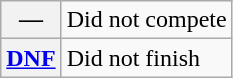<table class="wikitable">
<tr>
<th scope="row">—</th>
<td>Did not compete</td>
</tr>
<tr>
<th scope="row"><a href='#'>DNF</a></th>
<td>Did not finish</td>
</tr>
</table>
